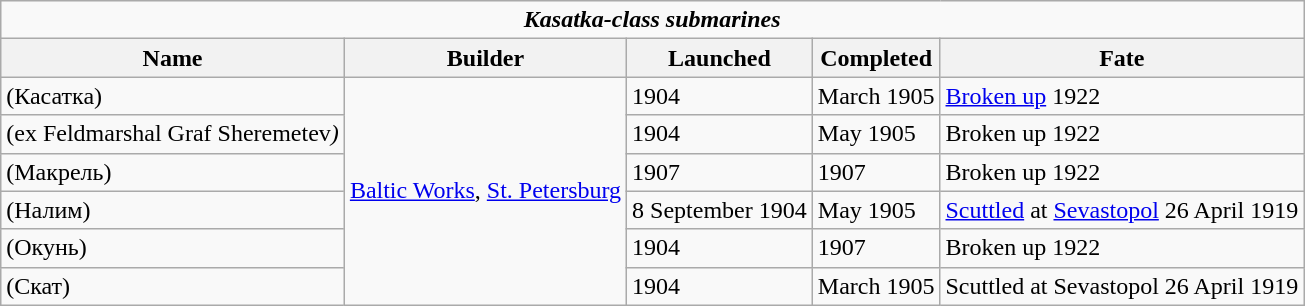<table class="wikitable" border="1">
<tr>
<td align=center colspan=5><strong><em>Kasatka<em>-class submarines<strong></td>
</tr>
<tr>
<th>Name</th>
<th>Builder</th>
<th>Launched</th>
<th>Completed</th>
<th>Fate</th>
</tr>
<tr>
<td> (Касатка)</td>
<td rowspan=6><a href='#'>Baltic Works</a>, <a href='#'>St. Petersburg</a></td>
<td>1904</td>
<td>March 1905</td>
<td><a href='#'>Broken up</a> 1922</td>
</tr>
<tr>
<td> (ex </em>Feldmarshal Graf Sheremetev<em>)</td>
<td>1904</td>
<td>May 1905</td>
<td>Broken up 1922</td>
</tr>
<tr>
<td> (Макрель)</td>
<td>1907</td>
<td>1907</td>
<td>Broken up 1922</td>
</tr>
<tr>
<td> (Налим)</td>
<td>8 September 1904</td>
<td>May 1905</td>
<td><a href='#'>Scuttled</a> at <a href='#'>Sevastopol</a> 26 April 1919</td>
</tr>
<tr>
<td> (Окунь)</td>
<td>1904</td>
<td>1907</td>
<td>Broken up 1922</td>
</tr>
<tr>
<td> (Скат)</td>
<td>1904</td>
<td>March 1905</td>
<td>Scuttled at Sevastopol 26 April 1919</td>
</tr>
</table>
